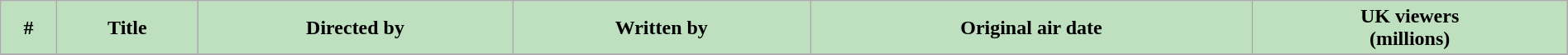<table class="wikitable plainrowheaders" width="100%" style="background:#FFFFFF;">
<tr>
<th style="background: #bfe0bf;">#</th>
<th style="background: #bfe0bf;">Title</th>
<th style="background: #bfe0bf;">Directed by</th>
<th style="background: #bfe0bf;">Written by</th>
<th style="background: #bfe0bf;">Original air date</th>
<th style="background: #bfe0bf;">UK viewers<br>(millions)</th>
</tr>
<tr>
</tr>
</table>
